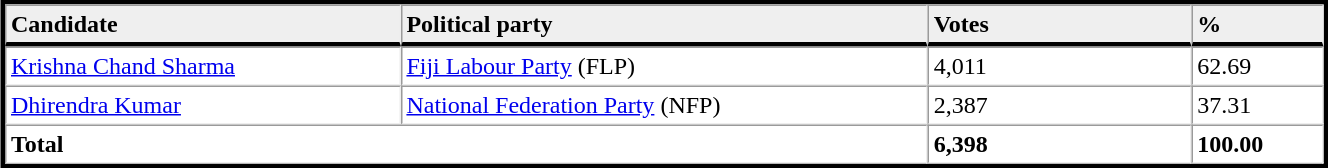<table table width="70%" border="1" align="center" cellpadding=3 cellspacing=0 style="margin:5px; border:3px solid;">
<tr>
<td td width="30%" style="border-bottom:3px solid; background:#efefef;"><strong>Candidate</strong></td>
<td td width="40%" style="border-bottom:3px solid; background:#efefef;"><strong>Political party</strong></td>
<td td width="20%" style="border-bottom:3px solid; background:#efefef;"><strong>Votes</strong></td>
<td td width="10%" style="border-bottom:3px solid; background:#efefef;"><strong>%</strong></td>
</tr>
<tr>
<td><a href='#'>Krishna Chand Sharma</a></td>
<td><a href='#'>Fiji Labour Party</a> (FLP)</td>
<td>4,011</td>
<td>62.69</td>
</tr>
<tr>
<td><a href='#'>Dhirendra Kumar</a></td>
<td><a href='#'>National Federation Party</a> (NFP)</td>
<td>2,387</td>
<td>37.31</td>
</tr>
<tr>
<td colspan=2><strong>Total</strong></td>
<td><strong>6,398</strong></td>
<td><strong>100.00</strong></td>
</tr>
<tr>
</tr>
</table>
